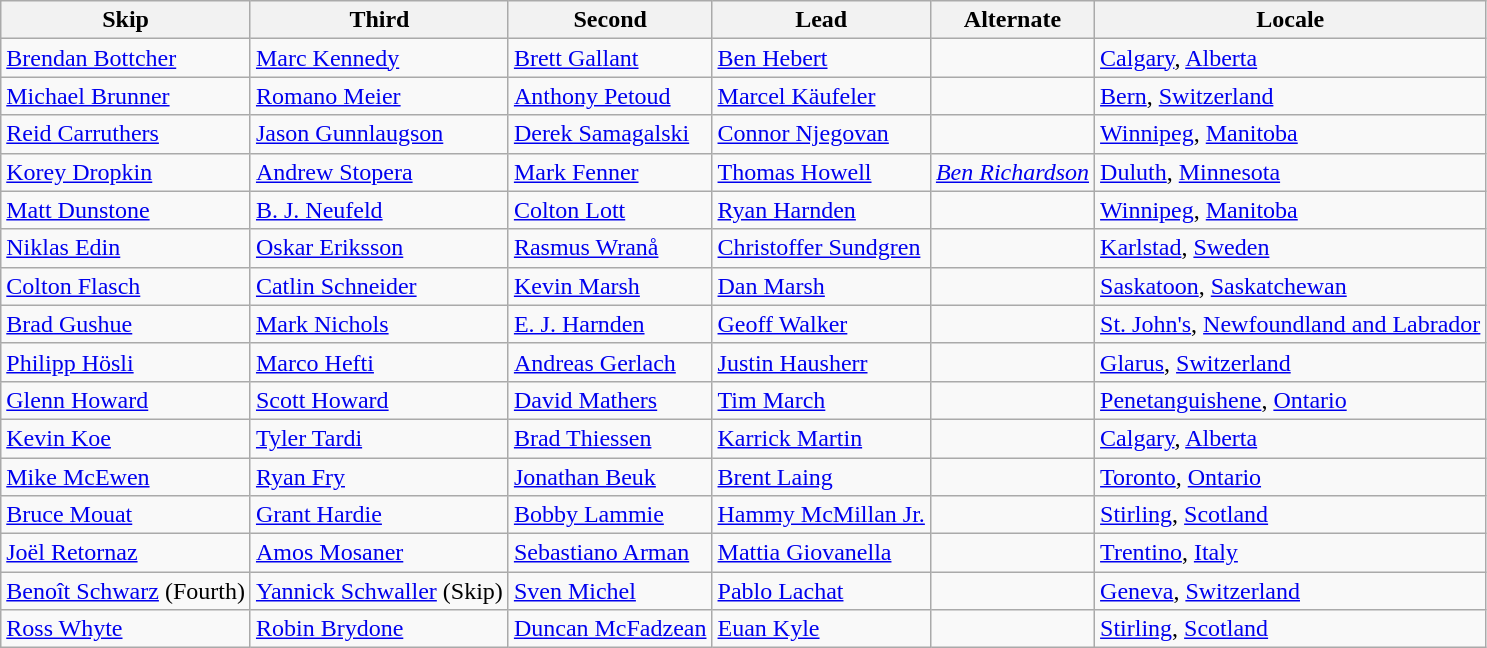<table class=wikitable>
<tr>
<th scope="col">Skip</th>
<th scope="col">Third</th>
<th scope="col">Second</th>
<th scope="col">Lead</th>
<th scope="col">Alternate</th>
<th scope="col">Locale</th>
</tr>
<tr>
<td><a href='#'>Brendan Bottcher</a></td>
<td><a href='#'>Marc Kennedy</a></td>
<td><a href='#'>Brett Gallant</a></td>
<td><a href='#'>Ben Hebert</a></td>
<td></td>
<td> <a href='#'>Calgary</a>, <a href='#'>Alberta</a></td>
</tr>
<tr>
<td><a href='#'>Michael Brunner</a></td>
<td><a href='#'>Romano Meier</a></td>
<td><a href='#'>Anthony Petoud</a></td>
<td><a href='#'>Marcel Käufeler</a></td>
<td></td>
<td> <a href='#'>Bern</a>, <a href='#'>Switzerland</a></td>
</tr>
<tr>
<td><a href='#'>Reid Carruthers</a></td>
<td><a href='#'>Jason Gunnlaugson</a></td>
<td><a href='#'>Derek Samagalski</a></td>
<td><a href='#'>Connor Njegovan</a></td>
<td></td>
<td> <a href='#'>Winnipeg</a>, <a href='#'>Manitoba</a></td>
</tr>
<tr>
<td><a href='#'>Korey Dropkin</a></td>
<td><a href='#'>Andrew Stopera</a></td>
<td><a href='#'>Mark Fenner</a></td>
<td><a href='#'>Thomas Howell</a></td>
<td><em><a href='#'>Ben Richardson</a></em></td>
<td> <a href='#'>Duluth</a>, <a href='#'>Minnesota</a></td>
</tr>
<tr>
<td><a href='#'>Matt Dunstone</a></td>
<td><a href='#'>B. J. Neufeld</a></td>
<td><a href='#'>Colton Lott</a></td>
<td><a href='#'>Ryan Harnden</a></td>
<td></td>
<td> <a href='#'>Winnipeg</a>, <a href='#'>Manitoba</a></td>
</tr>
<tr>
<td><a href='#'>Niklas Edin</a></td>
<td><a href='#'>Oskar Eriksson</a></td>
<td><a href='#'>Rasmus Wranå</a></td>
<td><a href='#'>Christoffer Sundgren</a></td>
<td></td>
<td> <a href='#'>Karlstad</a>, <a href='#'>Sweden</a></td>
</tr>
<tr>
<td><a href='#'>Colton Flasch</a></td>
<td><a href='#'>Catlin Schneider</a></td>
<td><a href='#'>Kevin Marsh</a></td>
<td><a href='#'>Dan Marsh</a></td>
<td></td>
<td> <a href='#'>Saskatoon</a>, <a href='#'>Saskatchewan</a></td>
</tr>
<tr>
<td><a href='#'>Brad Gushue</a></td>
<td><a href='#'>Mark Nichols</a></td>
<td><a href='#'>E. J. Harnden</a></td>
<td><a href='#'>Geoff Walker</a></td>
<td></td>
<td> <a href='#'>St. John's</a>, <a href='#'>Newfoundland and Labrador</a></td>
</tr>
<tr>
<td><a href='#'>Philipp Hösli</a></td>
<td><a href='#'>Marco Hefti</a></td>
<td><a href='#'>Andreas Gerlach</a></td>
<td><a href='#'>Justin Hausherr</a></td>
<td></td>
<td> <a href='#'>Glarus</a>, <a href='#'>Switzerland</a></td>
</tr>
<tr>
<td><a href='#'>Glenn Howard</a></td>
<td><a href='#'>Scott Howard</a></td>
<td><a href='#'>David Mathers</a></td>
<td><a href='#'>Tim March</a></td>
<td></td>
<td> <a href='#'>Penetanguishene</a>, <a href='#'>Ontario</a></td>
</tr>
<tr>
<td><a href='#'>Kevin Koe</a></td>
<td><a href='#'>Tyler Tardi</a></td>
<td><a href='#'>Brad Thiessen</a></td>
<td><a href='#'>Karrick Martin</a></td>
<td></td>
<td> <a href='#'>Calgary</a>, <a href='#'>Alberta</a></td>
</tr>
<tr>
<td><a href='#'>Mike McEwen</a></td>
<td><a href='#'>Ryan Fry</a></td>
<td><a href='#'>Jonathan Beuk</a></td>
<td><a href='#'>Brent Laing</a></td>
<td></td>
<td> <a href='#'>Toronto</a>, <a href='#'>Ontario</a></td>
</tr>
<tr>
<td><a href='#'>Bruce Mouat</a></td>
<td><a href='#'>Grant Hardie</a></td>
<td><a href='#'>Bobby Lammie</a></td>
<td><a href='#'>Hammy McMillan Jr.</a></td>
<td></td>
<td> <a href='#'>Stirling</a>, <a href='#'>Scotland</a></td>
</tr>
<tr>
<td><a href='#'>Joël Retornaz</a></td>
<td><a href='#'>Amos Mosaner</a></td>
<td><a href='#'>Sebastiano Arman</a></td>
<td><a href='#'>Mattia Giovanella</a></td>
<td></td>
<td> <a href='#'>Trentino</a>, <a href='#'>Italy</a></td>
</tr>
<tr>
<td><a href='#'>Benoît Schwarz</a> (Fourth)</td>
<td><a href='#'>Yannick Schwaller</a> (Skip)</td>
<td><a href='#'>Sven Michel</a></td>
<td><a href='#'>Pablo Lachat</a></td>
<td></td>
<td> <a href='#'>Geneva</a>, <a href='#'>Switzerland</a></td>
</tr>
<tr>
<td><a href='#'>Ross Whyte</a></td>
<td><a href='#'>Robin Brydone</a></td>
<td><a href='#'>Duncan McFadzean</a></td>
<td><a href='#'>Euan Kyle</a></td>
<td></td>
<td> <a href='#'>Stirling</a>, <a href='#'>Scotland</a></td>
</tr>
</table>
